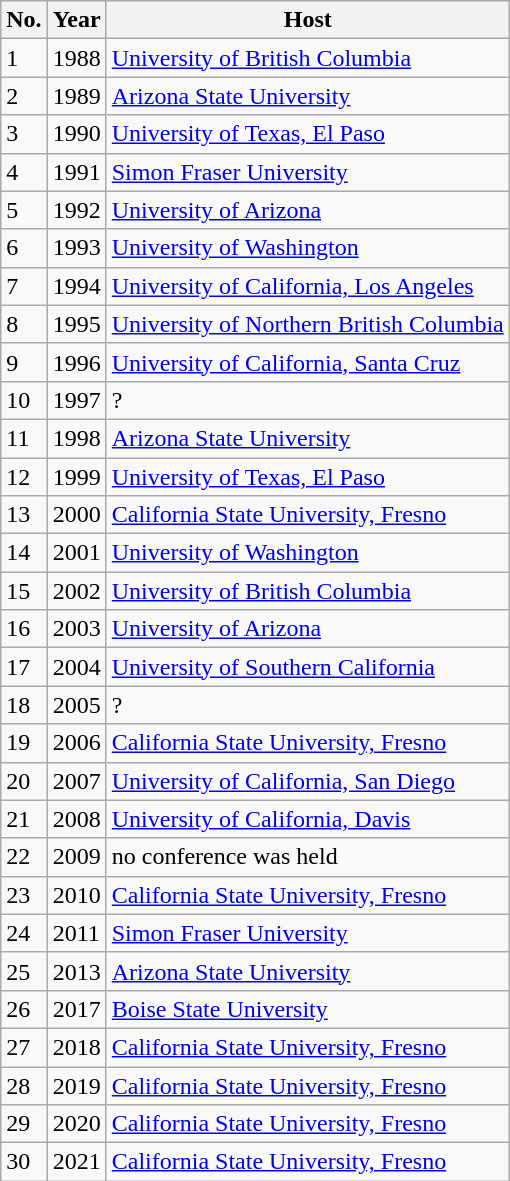<table class="wikitable">
<tr>
<th>No.</th>
<th>Year</th>
<th>Host</th>
</tr>
<tr>
<td>1</td>
<td>1988</td>
<td><a href='#'>University of British Columbia</a></td>
</tr>
<tr>
<td>2</td>
<td>1989</td>
<td><a href='#'>Arizona State University</a></td>
</tr>
<tr>
<td>3</td>
<td>1990</td>
<td><a href='#'>University of Texas, El Paso</a></td>
</tr>
<tr>
<td>4</td>
<td>1991</td>
<td><a href='#'>Simon Fraser University</a></td>
</tr>
<tr>
<td>5</td>
<td>1992</td>
<td><a href='#'>University of Arizona</a></td>
</tr>
<tr>
<td>6</td>
<td>1993</td>
<td><a href='#'>University of Washington</a></td>
</tr>
<tr>
<td>7</td>
<td>1994</td>
<td><a href='#'>University of California, Los Angeles</a></td>
</tr>
<tr>
<td>8</td>
<td>1995</td>
<td><a href='#'>University of Northern British Columbia</a></td>
</tr>
<tr>
<td>9</td>
<td>1996</td>
<td><a href='#'>University of California, Santa Cruz</a></td>
</tr>
<tr>
<td>10</td>
<td>1997</td>
<td>?</td>
</tr>
<tr>
<td>11</td>
<td>1998</td>
<td><a href='#'>Arizona State University</a></td>
</tr>
<tr>
<td>12</td>
<td>1999</td>
<td><a href='#'>University of Texas, El Paso</a></td>
</tr>
<tr>
<td>13</td>
<td>2000</td>
<td><a href='#'>California State University, Fresno</a></td>
</tr>
<tr>
<td>14</td>
<td>2001</td>
<td><a href='#'>University of Washington</a></td>
</tr>
<tr>
<td>15</td>
<td>2002</td>
<td><a href='#'>University of British Columbia</a></td>
</tr>
<tr>
<td>16</td>
<td>2003</td>
<td><a href='#'>University of Arizona</a></td>
</tr>
<tr>
<td>17</td>
<td>2004</td>
<td><a href='#'>University of Southern California</a></td>
</tr>
<tr>
<td>18</td>
<td>2005</td>
<td>?</td>
</tr>
<tr>
<td>19</td>
<td>2006</td>
<td><a href='#'>California State University, Fresno</a></td>
</tr>
<tr>
<td>20</td>
<td>2007</td>
<td><a href='#'>University of California, San Diego</a></td>
</tr>
<tr>
<td>21</td>
<td>2008</td>
<td><a href='#'>University of California, Davis</a></td>
</tr>
<tr>
<td>22</td>
<td>2009</td>
<td>no conference was held</td>
</tr>
<tr>
<td>23</td>
<td>2010</td>
<td><a href='#'>California State University, Fresno</a></td>
</tr>
<tr>
<td>24</td>
<td>2011</td>
<td><a href='#'>Simon Fraser University</a></td>
</tr>
<tr>
<td>25</td>
<td>2013</td>
<td><a href='#'>Arizona State University</a></td>
</tr>
<tr>
<td>26</td>
<td>2017</td>
<td><a href='#'>Boise State University</a></td>
</tr>
<tr>
<td>27</td>
<td>2018</td>
<td><a href='#'>California State University, Fresno</a></td>
</tr>
<tr>
<td>28</td>
<td>2019</td>
<td><a href='#'>California State University, Fresno</a></td>
</tr>
<tr>
<td>29</td>
<td>2020</td>
<td><a href='#'>California State University, Fresno</a></td>
</tr>
<tr>
<td>30</td>
<td>2021</td>
<td><a href='#'>California State University, Fresno</a></td>
</tr>
</table>
